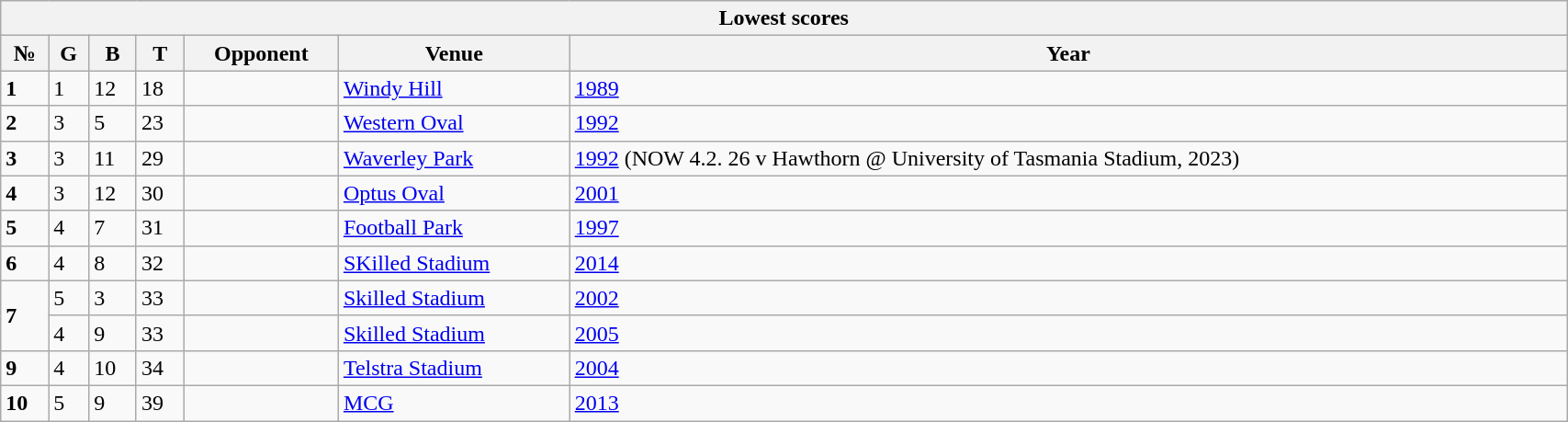<table class="wikitable" style="width:90%;">
<tr>
<th colspan="7">Lowest scores</th>
</tr>
<tr>
<th>№</th>
<th>G</th>
<th>B</th>
<th>T</th>
<th>Opponent</th>
<th>Venue</th>
<th>Year</th>
</tr>
<tr>
<td><strong>1</strong></td>
<td>1</td>
<td>12</td>
<td>18</td>
<td></td>
<td><a href='#'>Windy Hill</a></td>
<td><a href='#'>1989</a></td>
</tr>
<tr>
<td><strong>2</strong></td>
<td>3</td>
<td>5</td>
<td>23</td>
<td></td>
<td><a href='#'>Western Oval</a></td>
<td><a href='#'>1992</a></td>
</tr>
<tr>
<td><strong>3</strong></td>
<td>3</td>
<td>11</td>
<td>29</td>
<td></td>
<td><a href='#'>Waverley Park</a></td>
<td><a href='#'>1992</a> (NOW 4.2. 26 v Hawthorn @ University of Tasmania Stadium, 2023)</td>
</tr>
<tr>
<td><strong>4</strong></td>
<td>3</td>
<td>12</td>
<td>30</td>
<td></td>
<td><a href='#'>Optus Oval</a></td>
<td><a href='#'>2001</a></td>
</tr>
<tr>
<td><strong>5</strong></td>
<td>4</td>
<td>7</td>
<td>31</td>
<td></td>
<td><a href='#'>Football Park</a></td>
<td><a href='#'>1997</a></td>
</tr>
<tr>
<td><strong>6</strong></td>
<td>4</td>
<td>8</td>
<td>32</td>
<td></td>
<td><a href='#'>SKilled Stadium</a></td>
<td><a href='#'>2014</a></td>
</tr>
<tr>
<td rowspan="2"><strong>7</strong></td>
<td>5</td>
<td>3</td>
<td>33</td>
<td></td>
<td><a href='#'>Skilled Stadium</a></td>
<td><a href='#'>2002</a></td>
</tr>
<tr>
<td>4</td>
<td>9</td>
<td>33</td>
<td></td>
<td><a href='#'>Skilled Stadium</a></td>
<td><a href='#'>2005</a></td>
</tr>
<tr>
<td><strong>9</strong></td>
<td>4</td>
<td>10</td>
<td>34</td>
<td></td>
<td><a href='#'>Telstra Stadium</a></td>
<td><a href='#'>2004</a></td>
</tr>
<tr>
<td><strong>10</strong></td>
<td>5</td>
<td>9</td>
<td>39</td>
<td></td>
<td><a href='#'>MCG</a></td>
<td><a href='#'>2013</a></td>
</tr>
</table>
